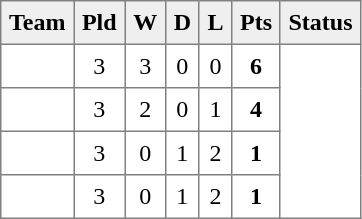<table style=border-collapse:collapse border=1 cellspacing=0 cellpadding=5>
<tr align=center bgcolor=#efefef>
<th>Team</th>
<th>Pld</th>
<th>W</th>
<th>D</th>
<th>L</th>
<th>Pts</th>
<th>Status</th>
</tr>
<tr align=center style="background:#FFFFFF;">
<td style="text-align:left;"> </td>
<td>3</td>
<td>3</td>
<td>0</td>
<td>0</td>
<td><strong>6</strong></td>
<td rowspan=4></td>
</tr>
<tr align=center style="background:#FFFFFF;">
<td style="text-align:left;"> </td>
<td>3</td>
<td>2</td>
<td>0</td>
<td>1</td>
<td><strong>4</strong></td>
</tr>
<tr align=center style="background:#FFFFFF;">
<td style="text-align:left;"> </td>
<td>3</td>
<td>0</td>
<td>1</td>
<td>2</td>
<td><strong>1</strong></td>
</tr>
<tr align=center style="background:#FFFFFF;">
<td style="text-align:left;"> </td>
<td>3</td>
<td>0</td>
<td>1</td>
<td>2</td>
<td><strong>1</strong></td>
</tr>
</table>
